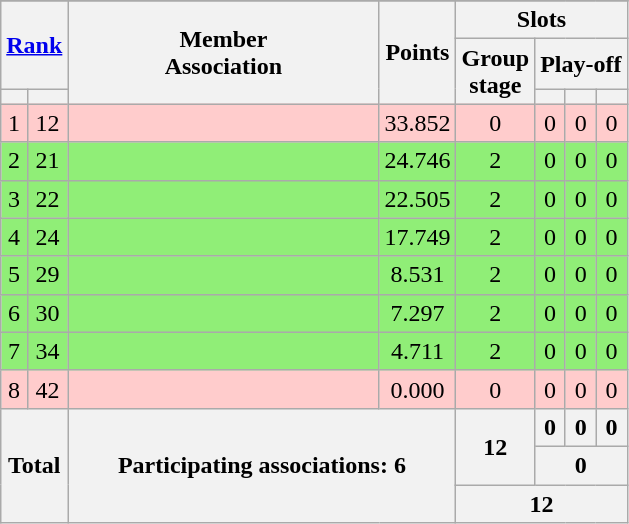<table class="wikitable" style="text-align:center">
<tr>
</tr>
<tr>
<th colspan=2 rowspan=2><a href='#'>Rank</a></th>
<th rowspan=3 width=200>Member<br>Association</th>
<th rowspan=3>Points</th>
<th colspan=4>Slots</th>
</tr>
<tr>
<th rowspan=2>Group<br>stage</th>
<th colspan=4>Play-off</th>
</tr>
<tr>
<th></th>
<th></th>
<th></th>
<th></th>
<th></th>
</tr>
<tr bgcolor=ffcccc>
<td>1</td>
<td>12</td>
<td align=left></td>
<td>33.852</td>
<td>0</td>
<td>0</td>
<td>0</td>
<td>0</td>
</tr>
<tr bgcolor=#90ee77>
<td>2</td>
<td>21</td>
<td align=left></td>
<td>24.746</td>
<td>2</td>
<td>0</td>
<td>0</td>
<td>0</td>
</tr>
<tr bgcolor=#90ee77>
<td>3</td>
<td>22</td>
<td align=left></td>
<td>22.505</td>
<td>2</td>
<td>0</td>
<td>0</td>
<td>0</td>
</tr>
<tr bgcolor=#90ee77>
<td>4</td>
<td>24</td>
<td align=left></td>
<td>17.749</td>
<td>2</td>
<td>0</td>
<td>0</td>
<td>0</td>
</tr>
<tr bgcolor=#90ee77>
<td>5</td>
<td>29</td>
<td align=left></td>
<td>8.531</td>
<td>2</td>
<td>0</td>
<td>0</td>
<td>0</td>
</tr>
<tr bgcolor=#90ee77>
<td>6</td>
<td>30</td>
<td align=left></td>
<td>7.297</td>
<td>2</td>
<td>0</td>
<td>0</td>
<td>0</td>
</tr>
<tr bgcolor=#90ee77>
<td>7</td>
<td>34</td>
<td align=left></td>
<td>4.711</td>
<td>2</td>
<td>0</td>
<td>0</td>
<td>0</td>
</tr>
<tr bgcolor=ffcccc>
<td>8</td>
<td>42</td>
<td align=left></td>
<td>0.000</td>
<td>0</td>
<td>0</td>
<td>0</td>
<td>0</td>
</tr>
<tr>
<th colspan=2 rowspan=3>Total</th>
<th colspan=2 rowspan=3>Participating associations: 6</th>
<th rowspan=2>12</th>
<th>0</th>
<th>0</th>
<th>0</th>
</tr>
<tr>
<th colspan=3>0</th>
</tr>
<tr>
<th colspan=4>12</th>
</tr>
</table>
